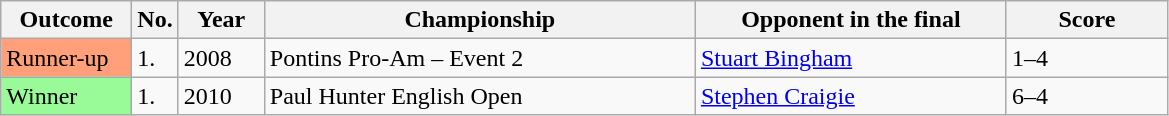<table class="sortable wikitable">
<tr>
<th width="80">Outcome</th>
<th width="20">No.</th>
<th width="50">Year</th>
<th width="280">Championship</th>
<th width="200">Opponent in the final</th>
<th width="100">Score</th>
</tr>
<tr>
<td style="background:#ffa07a;">Runner-up</td>
<td>1.</td>
<td>2008</td>
<td>Pontins Pro-Am – Event 2</td>
<td> <a href='#'>Stuart Bingham</a></td>
<td>1–4</td>
</tr>
<tr>
<td style="background:#98FB98">Winner</td>
<td>1.</td>
<td>2010</td>
<td>Paul Hunter English Open</td>
<td> <a href='#'>Stephen Craigie</a></td>
<td>6–4</td>
</tr>
</table>
